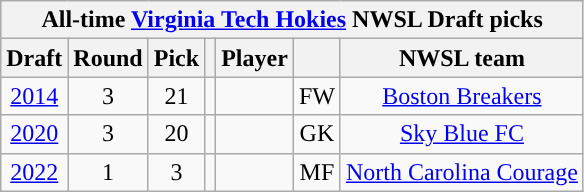<table class="wikitable sortable" style="text-align: center;">
<tr>
<th colspan="7" style="background:#">All-time <a href='#'><span>Virginia Tech Hokies</span></a> NWSL Draft picks</th>
</tr>
<tr>
<th scope="col">Draft</th>
<th scope="col">Round</th>
<th scope="col">Pick</th>
<th scope="col"></th>
<th scope="col">Player</th>
<th scope="col"></th>
<th scope="col">NWSL team</th>
</tr>
<tr>
<td><a href='#'>2014</a></td>
<td>3</td>
<td>21</td>
<td></td>
<td></td>
<td>FW</td>
<td><a href='#'>Boston Breakers</a></td>
</tr>
<tr>
<td><a href='#'>2020</a></td>
<td>3</td>
<td>20</td>
<td></td>
<td></td>
<td>GK</td>
<td><a href='#'>Sky Blue FC</a></td>
</tr>
<tr>
<td><a href='#'>2022</a></td>
<td>1</td>
<td>3</td>
<td></td>
<td></td>
<td>MF</td>
<td><a href='#'>North Carolina Courage</a></td>
</tr>
</table>
